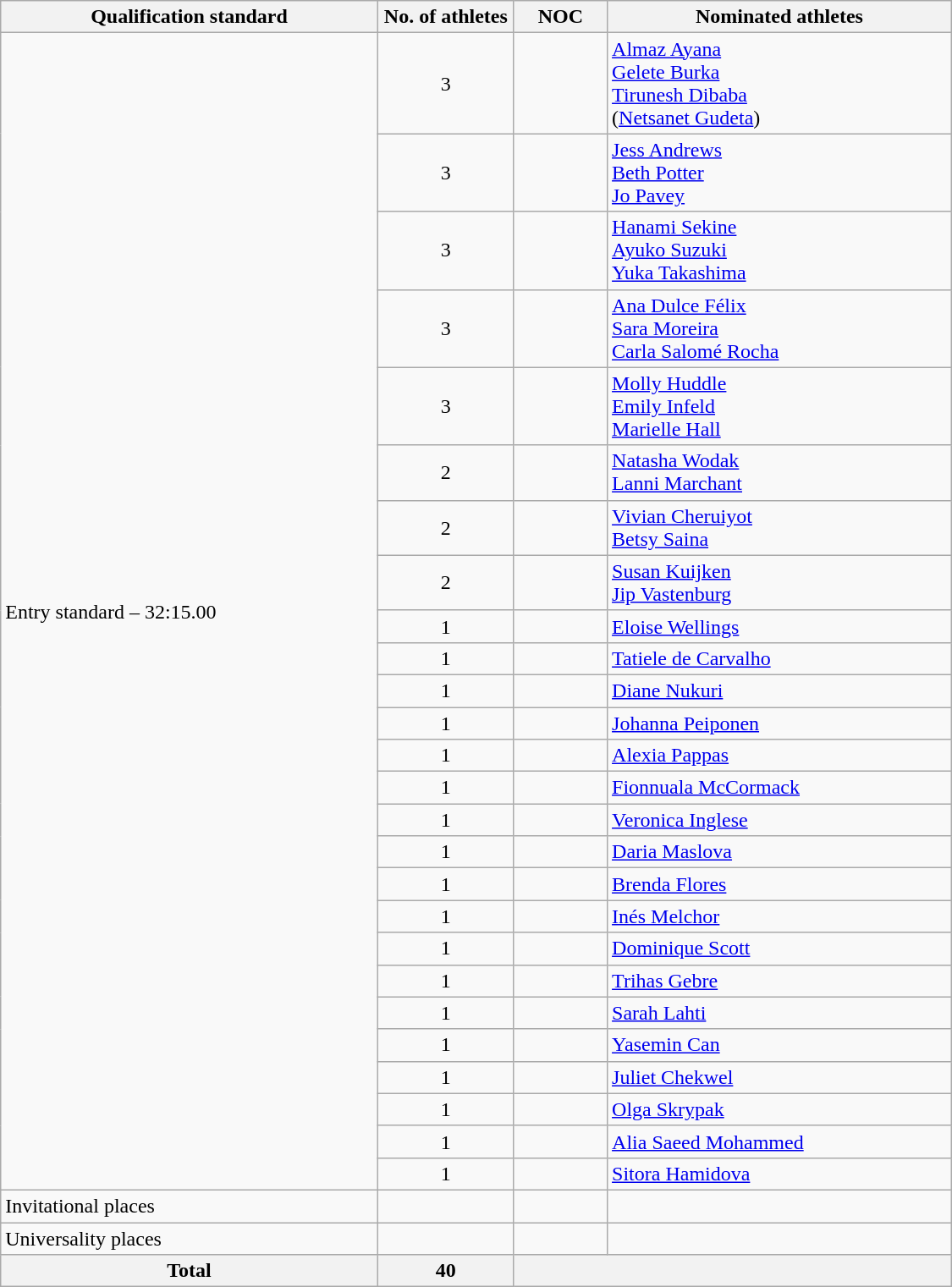<table class="wikitable"  style="text-align:left; width:750px;">
<tr>
<th>Qualification standard</th>
<th width=100>No. of athletes</th>
<th>NOC</th>
<th>Nominated athletes</th>
</tr>
<tr>
<td rowspan=26>Entry standard – 32:15.00</td>
<td style="text-align:center;">3</td>
<td></td>
<td><a href='#'>Almaz Ayana</a><br><a href='#'>Gelete Burka</a><br><a href='#'>Tirunesh Dibaba</a><br>(<a href='#'>Netsanet Gudeta</a>)</td>
</tr>
<tr>
<td style="text-align:center;">3</td>
<td></td>
<td><a href='#'>Jess Andrews</a><br><a href='#'>Beth Potter</a><br><a href='#'>Jo Pavey</a></td>
</tr>
<tr>
<td style="text-align:center;">3</td>
<td></td>
<td><a href='#'>Hanami Sekine</a><br><a href='#'>Ayuko Suzuki</a><br><a href='#'>Yuka Takashima</a></td>
</tr>
<tr>
<td style="text-align:center;">3</td>
<td></td>
<td><a href='#'>Ana Dulce Félix</a><br><a href='#'>Sara Moreira</a><br><a href='#'>Carla Salomé Rocha</a></td>
</tr>
<tr>
<td style="text-align:center;">3</td>
<td></td>
<td><a href='#'>Molly Huddle</a><br><a href='#'>Emily Infeld</a><br><a href='#'>Marielle Hall</a></td>
</tr>
<tr>
<td style="text-align:center;">2</td>
<td></td>
<td><a href='#'>Natasha Wodak</a><br><a href='#'>Lanni Marchant</a></td>
</tr>
<tr>
<td style="text-align:center;">2</td>
<td></td>
<td><a href='#'>Vivian Cheruiyot</a><br><a href='#'>Betsy Saina</a> </td>
</tr>
<tr>
<td style="text-align:center;">2</td>
<td></td>
<td><a href='#'>Susan Kuijken</a> <br> <a href='#'>Jip Vastenburg</a></td>
</tr>
<tr>
<td style="text-align:center;">1</td>
<td></td>
<td><a href='#'>Eloise Wellings</a></td>
</tr>
<tr>
<td style="text-align:center;">1</td>
<td></td>
<td><a href='#'>Tatiele de Carvalho</a></td>
</tr>
<tr>
<td style="text-align:center;">1</td>
<td></td>
<td><a href='#'>Diane Nukuri</a></td>
</tr>
<tr>
<td style="text-align:center;">1</td>
<td></td>
<td><a href='#'>Johanna Peiponen</a></td>
</tr>
<tr>
<td style="text-align:center;">1</td>
<td></td>
<td><a href='#'>Alexia Pappas</a></td>
</tr>
<tr>
<td style="text-align:center;">1</td>
<td></td>
<td><a href='#'>Fionnuala McCormack</a></td>
</tr>
<tr>
<td style="text-align:center;">1</td>
<td></td>
<td><a href='#'>Veronica Inglese</a></td>
</tr>
<tr>
<td style="text-align:center;">1</td>
<td></td>
<td><a href='#'>Daria Maslova</a></td>
</tr>
<tr>
<td style="text-align:center;">1</td>
<td></td>
<td><a href='#'>Brenda Flores</a></td>
</tr>
<tr>
<td style="text-align:center;">1</td>
<td></td>
<td><a href='#'>Inés Melchor</a></td>
</tr>
<tr>
<td style="text-align:center;">1</td>
<td></td>
<td><a href='#'>Dominique Scott</a></td>
</tr>
<tr>
<td style="text-align:center;">1</td>
<td></td>
<td><a href='#'>Trihas Gebre</a></td>
</tr>
<tr>
<td style="text-align:center;">1</td>
<td></td>
<td><a href='#'>Sarah Lahti</a></td>
</tr>
<tr>
<td style="text-align:center;">1</td>
<td></td>
<td><a href='#'>Yasemin Can</a></td>
</tr>
<tr>
<td style="text-align:center;">1</td>
<td></td>
<td><a href='#'>Juliet Chekwel</a></td>
</tr>
<tr>
<td style="text-align:center;">1</td>
<td></td>
<td><a href='#'>Olga Skrypak</a></td>
</tr>
<tr>
<td style="text-align:center;">1</td>
<td></td>
<td><a href='#'>Alia Saeed Mohammed</a></td>
</tr>
<tr>
<td style="text-align:center;">1</td>
<td></td>
<td><a href='#'>Sitora Hamidova</a></td>
</tr>
<tr>
<td>Invitational places</td>
<td></td>
<td></td>
<td></td>
</tr>
<tr>
<td>Universality places</td>
<td></td>
<td></td>
<td></td>
</tr>
<tr>
<th>Total</th>
<th>40</th>
<th colspan=2></th>
</tr>
</table>
